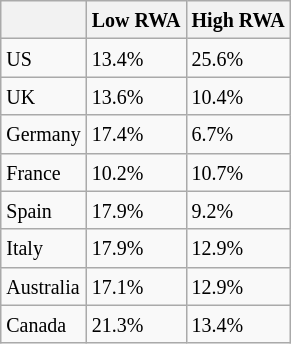<table class="wikitable">
<tr>
<th></th>
<th><small>Low RWA</small></th>
<th><small>High RWA</small></th>
</tr>
<tr>
<td><small>US</small></td>
<td><small>13.4%</small></td>
<td><small>25.6%</small></td>
</tr>
<tr>
<td><small>UK</small></td>
<td><small>13.6%</small></td>
<td><small>10.4%</small></td>
</tr>
<tr>
<td><small>Germany</small></td>
<td><small>17.4%</small></td>
<td><small>6.7%</small></td>
</tr>
<tr>
<td><small>France</small></td>
<td><small>10.2%</small></td>
<td><small>10.7%</small></td>
</tr>
<tr>
<td><small>Spain</small></td>
<td><small>17.9%</small></td>
<td><small>9.2%</small></td>
</tr>
<tr>
<td><small>Italy</small></td>
<td><small>17.9%</small></td>
<td><small>12.9%</small></td>
</tr>
<tr>
<td><small>Australia</small></td>
<td><small>17.1%</small></td>
<td><small>12.9%</small></td>
</tr>
<tr>
<td><small>Canada</small></td>
<td><small>21.3%</small></td>
<td><small>13.4%</small></td>
</tr>
</table>
